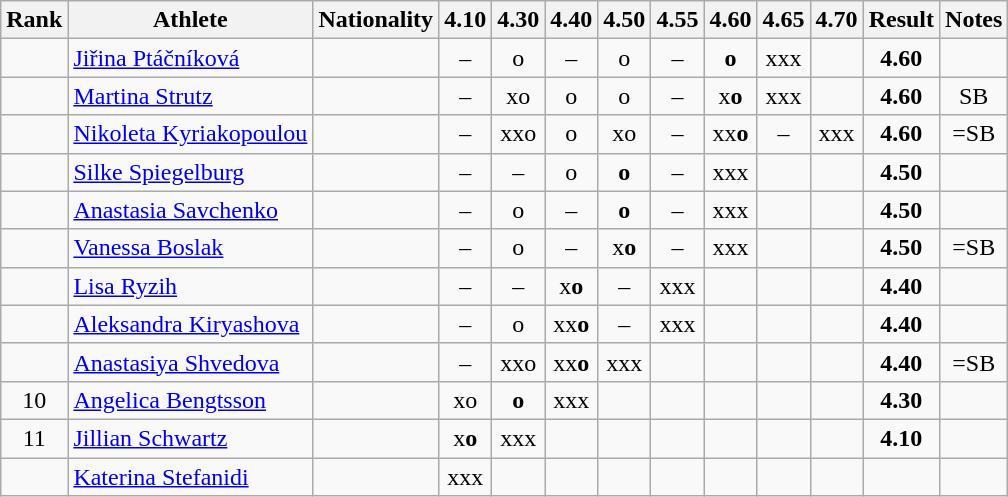<table class="wikitable sortable" style="text-align:center">
<tr>
<th>Rank</th>
<th>Athlete</th>
<th>Nationality</th>
<th>4.10</th>
<th>4.30</th>
<th>4.40</th>
<th>4.50</th>
<th>4.55</th>
<th>4.60</th>
<th>4.65</th>
<th>4.70</th>
<th>Result</th>
<th>Notes</th>
</tr>
<tr>
<td></td>
<td align="left"><a href='#'>Jiřina Ptáčníková</a></td>
<td align=left></td>
<td>–</td>
<td>o</td>
<td>–</td>
<td>o</td>
<td>–</td>
<td><strong>o</strong></td>
<td>xxx</td>
<td></td>
<td><strong>4.60</strong></td>
<td></td>
</tr>
<tr>
<td></td>
<td align="left"><a href='#'>Martina Strutz</a></td>
<td align=left></td>
<td>–</td>
<td>xo</td>
<td>o</td>
<td>o</td>
<td>–</td>
<td>x<strong>o</strong></td>
<td>xxx</td>
<td></td>
<td><strong>4.60</strong></td>
<td>SB</td>
</tr>
<tr>
<td></td>
<td align="left"><a href='#'>Nikoleta Kyriakopoulou</a></td>
<td align=left></td>
<td>–</td>
<td>xxo</td>
<td>o</td>
<td>xo</td>
<td>–</td>
<td>xx<strong>o</strong></td>
<td>–</td>
<td>xxx</td>
<td><strong>4.60</strong></td>
<td>=SB</td>
</tr>
<tr>
<td></td>
<td align="left"><a href='#'>Silke Spiegelburg</a></td>
<td align=left></td>
<td>–</td>
<td>–</td>
<td>o</td>
<td><strong>o</strong></td>
<td>–</td>
<td>xxx</td>
<td></td>
<td></td>
<td><strong>4.50</strong></td>
<td></td>
</tr>
<tr>
<td></td>
<td align="left"><a href='#'>Anastasia Savchenko</a></td>
<td align=left></td>
<td>–</td>
<td>o</td>
<td>–</td>
<td><strong>o</strong></td>
<td>–</td>
<td>xxx</td>
<td></td>
<td></td>
<td><strong>4.50</strong></td>
<td></td>
</tr>
<tr>
<td></td>
<td align="left"><a href='#'>Vanessa Boslak</a></td>
<td align=left></td>
<td>–</td>
<td>o</td>
<td>–</td>
<td>x<strong>o</strong></td>
<td>–</td>
<td>xxx</td>
<td></td>
<td></td>
<td><strong>4.50</strong></td>
<td>=SB</td>
</tr>
<tr>
<td></td>
<td align="left"><a href='#'>Lisa Ryzih</a></td>
<td align=left></td>
<td>–</td>
<td>–</td>
<td>x<strong>o</strong></td>
<td>–</td>
<td>xxx</td>
<td></td>
<td></td>
<td></td>
<td><strong>4.40</strong></td>
<td></td>
</tr>
<tr>
<td></td>
<td align="left"><a href='#'>Aleksandra Kiryashova</a></td>
<td align=left></td>
<td>–</td>
<td>o</td>
<td>xx<strong>o</strong></td>
<td>–</td>
<td>xxx</td>
<td></td>
<td></td>
<td></td>
<td><strong>4.40</strong></td>
<td></td>
</tr>
<tr>
<td></td>
<td align="left"><a href='#'>Anastasiya Shvedova</a></td>
<td align=left></td>
<td>–</td>
<td>xxo</td>
<td>xx<strong>o</strong></td>
<td>xxx</td>
<td></td>
<td></td>
<td></td>
<td></td>
<td><strong>4.40</strong></td>
<td>=SB</td>
</tr>
<tr>
<td>10</td>
<td align="left"><a href='#'>Angelica Bengtsson</a></td>
<td align=left></td>
<td>xo</td>
<td><strong>o</strong></td>
<td>xxx</td>
<td></td>
<td></td>
<td></td>
<td></td>
<td></td>
<td><strong>4.30</strong></td>
<td></td>
</tr>
<tr>
<td>11</td>
<td align="left"><a href='#'>Jillian Schwartz</a></td>
<td align=left></td>
<td>x<strong>o</strong></td>
<td>xxx</td>
<td></td>
<td></td>
<td></td>
<td></td>
<td></td>
<td></td>
<td><strong>4.10</strong></td>
<td></td>
</tr>
<tr>
<td></td>
<td align="left"><a href='#'>Katerina Stefanidi</a></td>
<td align=left></td>
<td>xxx</td>
<td></td>
<td></td>
<td></td>
<td></td>
<td></td>
<td></td>
<td></td>
<td><strong></strong></td>
<td></td>
</tr>
</table>
